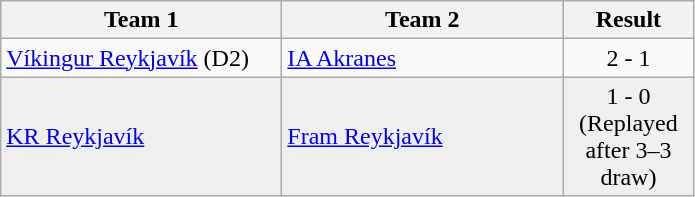<table class="wikitable">
<tr>
<th width="180">Team 1</th>
<th width="180">Team 2</th>
<th width="80">Result</th>
</tr>
<tr>
<td><a href='#'>Víkingur Reykjavík</a> (D2)</td>
<td><a href='#'>IA Akranes</a></td>
<td align="center">2 - 1</td>
</tr>
<tr style="background:#EFEFEF">
<td><a href='#'>KR Reykjavík</a></td>
<td><a href='#'>Fram Reykjavík</a></td>
<td align="center">1 - 0 (Replayed after 3–3 draw)</td>
</tr>
</table>
